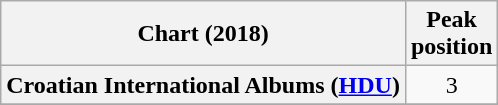<table class="wikitable plainrowheaders" border="1" style="text-align:center">
<tr>
<th scope="col">Chart (2018)</th>
<th scope="col">Peak<br>position</th>
</tr>
<tr>
<th scope="row">Croatian International Albums (<a href='#'>HDU</a>)</th>
<td>3</td>
</tr>
<tr>
</tr>
</table>
